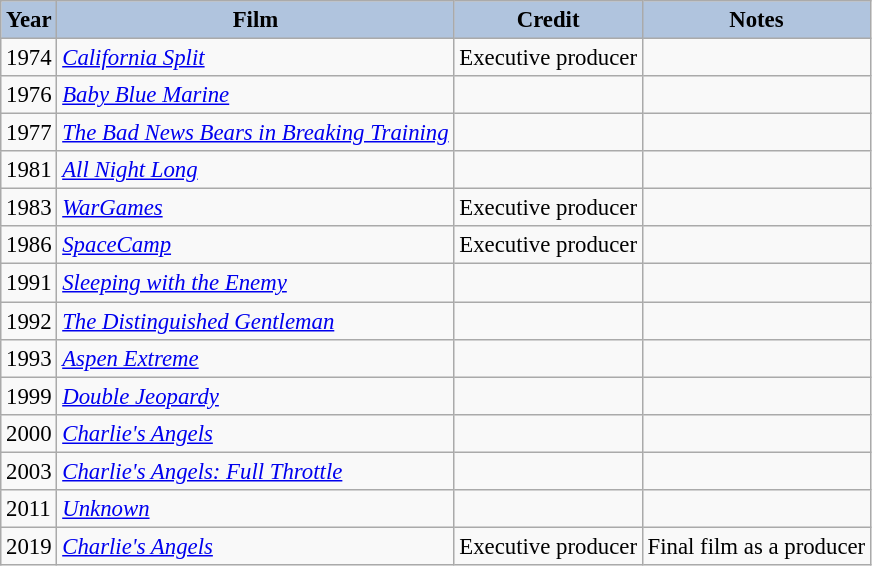<table class="wikitable" style="font-size:95%;">
<tr>
<th style="background:#B0C4DE;">Year</th>
<th style="background:#B0C4DE;">Film</th>
<th style="background:#B0C4DE;">Credit</th>
<th style="background:#B0C4DE;">Notes</th>
</tr>
<tr>
<td>1974</td>
<td><em><a href='#'>California Split</a></em></td>
<td>Executive producer</td>
<td></td>
</tr>
<tr>
<td>1976</td>
<td><em><a href='#'>Baby Blue Marine</a></em></td>
<td></td>
<td></td>
</tr>
<tr>
<td>1977</td>
<td><em><a href='#'>The Bad News Bears in Breaking Training</a></em></td>
<td></td>
<td></td>
</tr>
<tr>
<td>1981</td>
<td><em><a href='#'>All Night Long</a></em></td>
<td></td>
<td></td>
</tr>
<tr>
<td>1983</td>
<td><em><a href='#'>WarGames</a></em></td>
<td>Executive producer</td>
<td></td>
</tr>
<tr>
<td>1986</td>
<td><em><a href='#'>SpaceCamp</a></em></td>
<td>Executive producer</td>
<td></td>
</tr>
<tr>
<td>1991</td>
<td><em><a href='#'>Sleeping with the Enemy</a></em></td>
<td></td>
<td></td>
</tr>
<tr>
<td>1992</td>
<td><em><a href='#'>The Distinguished Gentleman</a></em></td>
<td></td>
<td></td>
</tr>
<tr>
<td>1993</td>
<td><em><a href='#'>Aspen Extreme</a></em></td>
<td></td>
<td></td>
</tr>
<tr>
<td>1999</td>
<td><em><a href='#'>Double Jeopardy</a></em></td>
<td></td>
<td></td>
</tr>
<tr>
<td>2000</td>
<td><em><a href='#'>Charlie's Angels</a></em></td>
<td></td>
<td></td>
</tr>
<tr>
<td>2003</td>
<td><em><a href='#'>Charlie's Angels: Full Throttle</a></em></td>
<td></td>
<td></td>
</tr>
<tr>
<td>2011</td>
<td><em><a href='#'>Unknown</a></em></td>
<td></td>
<td></td>
</tr>
<tr>
<td>2019</td>
<td><em><a href='#'>Charlie's Angels</a></em></td>
<td>Executive producer</td>
<td>Final film as a producer</td>
</tr>
</table>
